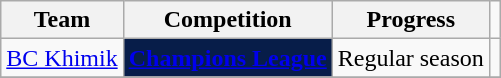<table class="wikitable sortable">
<tr>
<th>Team</th>
<th>Competition</th>
<th>Progress</th>
</tr>
<tr>
<td><a href='#'>BC Khimik</a></td>
<td rowspan="1" style="background-color:#071D49;color:#D0D3D4;text-align:center"><strong><a href='#'><span>Champions League</span></a></strong></td>
<td>Regular season</td>
<td></td>
</tr>
<tr>
</tr>
</table>
